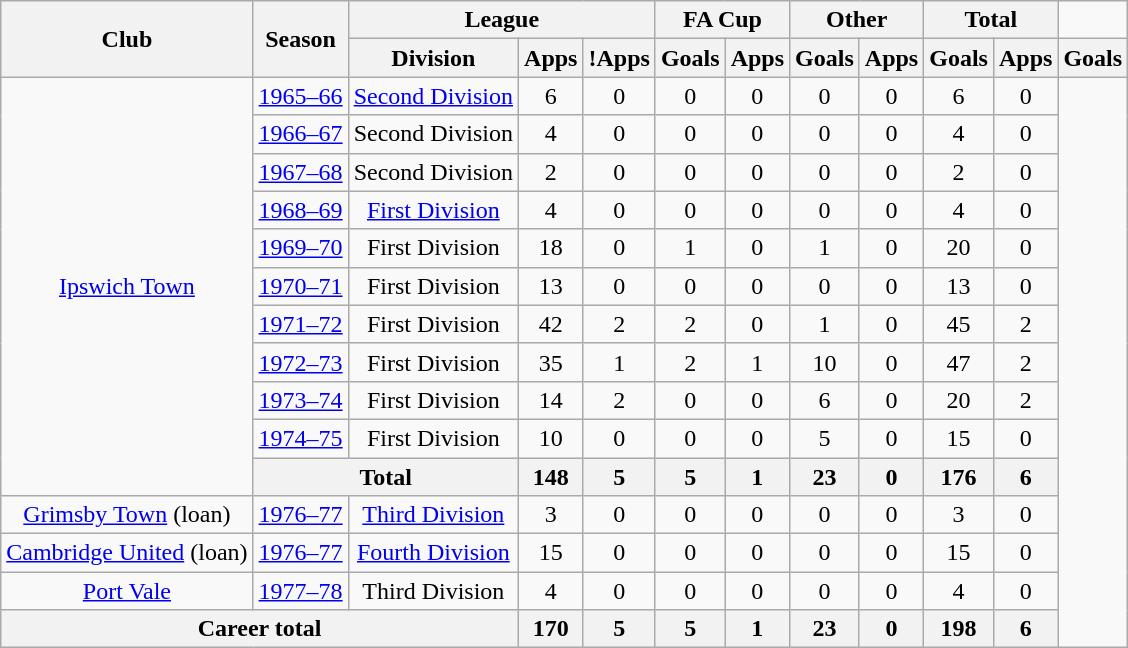<table class="wikitable" style="text-align: center;">
<tr>
<th rowspan="2">Club</th>
<th rowspan="2">Season</th>
<th colspan="3">League</th>
<th colspan="2">FA Cup</th>
<th colspan="2">Other</th>
<th colspan="2">Total</th>
</tr>
<tr>
<th>Division</th>
<th>Apps</th>
<th>!Apps</th>
<th>Goals</th>
<th>Apps</th>
<th>Goals</th>
<th>Apps</th>
<th>Goals</th>
<th>Apps</th>
<th>Goals</th>
</tr>
<tr>
<td rowspan="11"><a href='#'>Ipswich Town</a></td>
<td><a href='#'>1965–66</a></td>
<td><a href='#'>Second Division</a></td>
<td>6</td>
<td>0</td>
<td>0</td>
<td>0</td>
<td>0</td>
<td>0</td>
<td>6</td>
<td>0</td>
</tr>
<tr>
<td><a href='#'>1966–67</a></td>
<td>Second Division</td>
<td>4</td>
<td>0</td>
<td>0</td>
<td>0</td>
<td>0</td>
<td>0</td>
<td>4</td>
<td>0</td>
</tr>
<tr>
<td><a href='#'>1967–68</a></td>
<td>Second Division</td>
<td>2</td>
<td>0</td>
<td>0</td>
<td>0</td>
<td>0</td>
<td>0</td>
<td>2</td>
<td>0</td>
</tr>
<tr>
<td><a href='#'>1968–69</a></td>
<td><a href='#'>First Division</a></td>
<td>4</td>
<td>0</td>
<td>0</td>
<td>0</td>
<td>0</td>
<td>0</td>
<td>4</td>
<td>0</td>
</tr>
<tr>
<td><a href='#'>1969–70</a></td>
<td>First Division</td>
<td>18</td>
<td>0</td>
<td>1</td>
<td>0</td>
<td>1</td>
<td>0</td>
<td>20</td>
<td>0</td>
</tr>
<tr>
<td><a href='#'>1970–71</a></td>
<td>First Division</td>
<td>13</td>
<td>0</td>
<td>0</td>
<td>0</td>
<td>0</td>
<td>0</td>
<td>13</td>
<td>0</td>
</tr>
<tr>
<td><a href='#'>1971–72</a></td>
<td>First Division</td>
<td>42</td>
<td>2</td>
<td>2</td>
<td>0</td>
<td>1</td>
<td>0</td>
<td>45</td>
<td>2</td>
</tr>
<tr>
<td><a href='#'>1972–73</a></td>
<td>First Division</td>
<td>35</td>
<td>1</td>
<td>2</td>
<td>1</td>
<td>10</td>
<td>0</td>
<td>47</td>
<td>2</td>
</tr>
<tr>
<td><a href='#'>1973–74</a></td>
<td>First Division</td>
<td>14</td>
<td>2</td>
<td>0</td>
<td>0</td>
<td>6</td>
<td>0</td>
<td>20</td>
<td>2</td>
</tr>
<tr>
<td><a href='#'>1974–75</a></td>
<td>First Division</td>
<td>10</td>
<td>0</td>
<td>0</td>
<td>0</td>
<td>5</td>
<td>0</td>
<td>15</td>
<td>0</td>
</tr>
<tr>
<th colspan="2">Total</th>
<th>148</th>
<th>5</th>
<th>5</th>
<th>1</th>
<th>23</th>
<th>0</th>
<th>176</th>
<th>6</th>
</tr>
<tr>
<td><a href='#'>Grimsby Town</a> (loan)</td>
<td><a href='#'>1976–77</a></td>
<td><a href='#'>Third Division</a></td>
<td>3</td>
<td>0</td>
<td>0</td>
<td>0</td>
<td>0</td>
<td>0</td>
<td>3</td>
<td>0</td>
</tr>
<tr>
<td><a href='#'>Cambridge United</a> (loan)</td>
<td><a href='#'>1976–77</a></td>
<td><a href='#'>Fourth Division</a></td>
<td>15</td>
<td>0</td>
<td>0</td>
<td>0</td>
<td>0</td>
<td>0</td>
<td>15</td>
<td>0</td>
</tr>
<tr>
<td><a href='#'>Port Vale</a></td>
<td><a href='#'>1977–78</a></td>
<td>Third Division</td>
<td>4</td>
<td>0</td>
<td>0</td>
<td>0</td>
<td>0</td>
<td>0</td>
<td>4</td>
<td>0</td>
</tr>
<tr>
<th colspan="3">Career total</th>
<th>170</th>
<th>5</th>
<th>5</th>
<th>1</th>
<th>23</th>
<th>0</th>
<th>198</th>
<th>6</th>
</tr>
</table>
